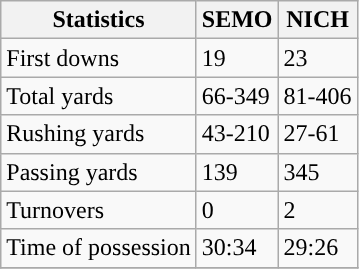<table class="wikitable" style="float: left;">
<tr>
<th>Statistics</th>
<th>SEMO</th>
<th>NICH</th>
</tr>
<tr>
<td>First downs</td>
<td>19</td>
<td>23</td>
</tr>
<tr>
<td>Total yards</td>
<td>66-349</td>
<td>81-406</td>
</tr>
<tr>
<td>Rushing yards</td>
<td>43-210</td>
<td>27-61</td>
</tr>
<tr>
<td>Passing yards</td>
<td>139</td>
<td>345</td>
</tr>
<tr>
<td>Turnovers</td>
<td>0</td>
<td>2</td>
</tr>
<tr>
<td>Time of possession</td>
<td>30:34</td>
<td>29:26</td>
</tr>
<tr>
</tr>
</table>
